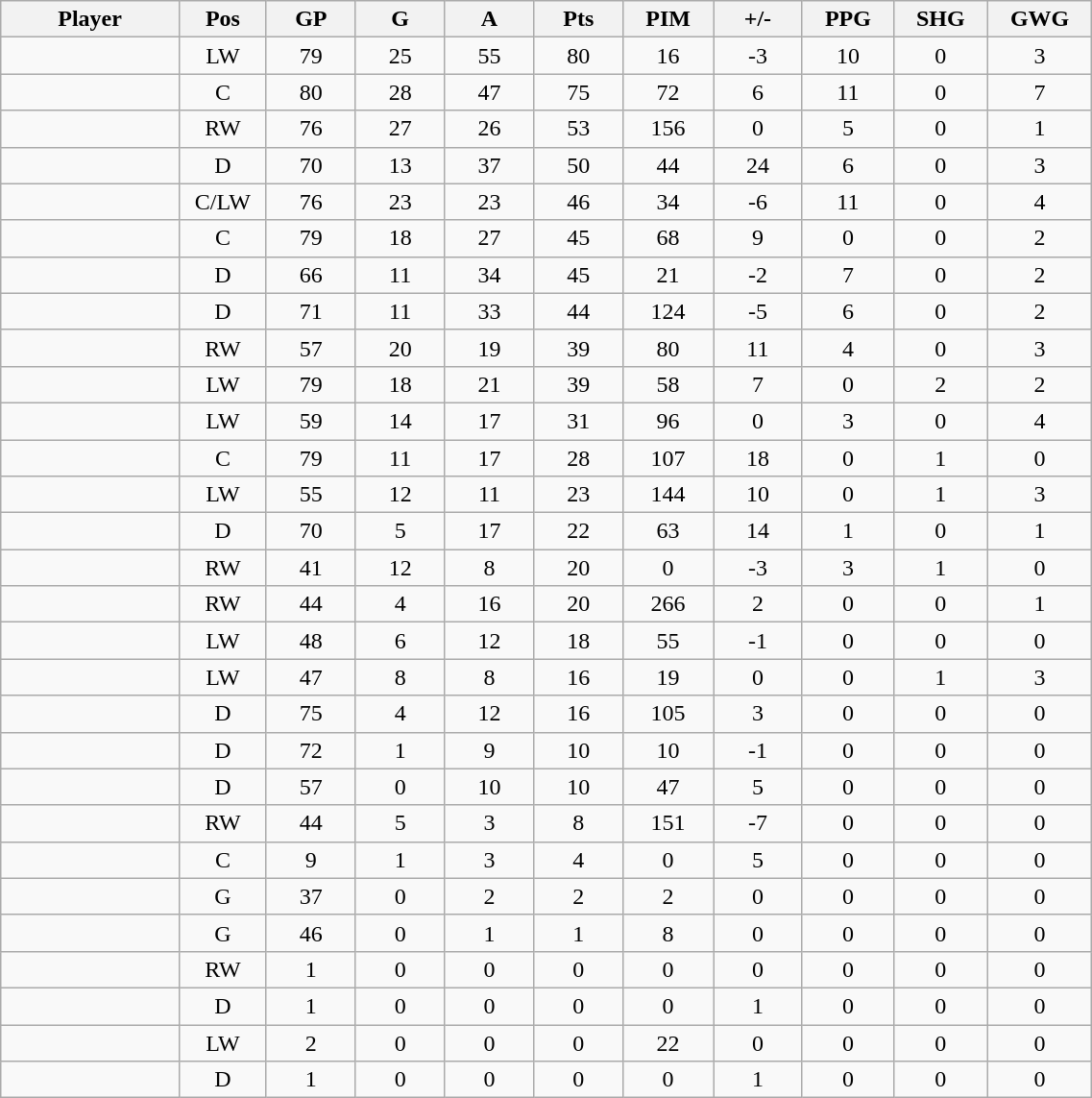<table class="wikitable sortable" width="60%">
<tr ALIGN="center">
<th bgcolor="#DDDDFF" width="10%">Player</th>
<th bgcolor="#DDDDFF" width="3%" title="Position">Pos</th>
<th bgcolor="#DDDDFF" width="5%" title="Games played">GP</th>
<th bgcolor="#DDDDFF" width="5%" title="Goals">G</th>
<th bgcolor="#DDDDFF" width="5%" title="Assists">A</th>
<th bgcolor="#DDDDFF" width="5%" title="Points">Pts</th>
<th bgcolor="#DDDDFF" width="5%" title="Penalties in Minutes">PIM</th>
<th bgcolor="#DDDDFF" width="5%" title="Plus/Minus">+/-</th>
<th bgcolor="#DDDDFF" width="5%" title="Power Play Goals">PPG</th>
<th bgcolor="#DDDDFF" width="5%" title="Short-handed Goals">SHG</th>
<th bgcolor="#DDDDFF" width="5%" title="Game-winning Goals">GWG</th>
</tr>
<tr align="center">
<td align="right"></td>
<td>LW</td>
<td>79</td>
<td>25</td>
<td>55</td>
<td>80</td>
<td>16</td>
<td>-3</td>
<td>10</td>
<td>0</td>
<td>3</td>
</tr>
<tr align="center">
<td align="right"></td>
<td>C</td>
<td>80</td>
<td>28</td>
<td>47</td>
<td>75</td>
<td>72</td>
<td>6</td>
<td>11</td>
<td>0</td>
<td>7</td>
</tr>
<tr align="center">
<td align="right"></td>
<td>RW</td>
<td>76</td>
<td>27</td>
<td>26</td>
<td>53</td>
<td>156</td>
<td>0</td>
<td>5</td>
<td>0</td>
<td>1</td>
</tr>
<tr align="center">
<td align="right"></td>
<td>D</td>
<td>70</td>
<td>13</td>
<td>37</td>
<td>50</td>
<td>44</td>
<td>24</td>
<td>6</td>
<td>0</td>
<td>3</td>
</tr>
<tr align="center">
<td align="right"></td>
<td>C/LW</td>
<td>76</td>
<td>23</td>
<td>23</td>
<td>46</td>
<td>34</td>
<td>-6</td>
<td>11</td>
<td>0</td>
<td>4</td>
</tr>
<tr align="center">
<td align="right"></td>
<td>C</td>
<td>79</td>
<td>18</td>
<td>27</td>
<td>45</td>
<td>68</td>
<td>9</td>
<td>0</td>
<td>0</td>
<td>2</td>
</tr>
<tr align="center">
<td align="right"></td>
<td>D</td>
<td>66</td>
<td>11</td>
<td>34</td>
<td>45</td>
<td>21</td>
<td>-2</td>
<td>7</td>
<td>0</td>
<td>2</td>
</tr>
<tr align="center">
<td align="right"></td>
<td>D</td>
<td>71</td>
<td>11</td>
<td>33</td>
<td>44</td>
<td>124</td>
<td>-5</td>
<td>6</td>
<td>0</td>
<td>2</td>
</tr>
<tr align="center">
<td align="right"></td>
<td>RW</td>
<td>57</td>
<td>20</td>
<td>19</td>
<td>39</td>
<td>80</td>
<td>11</td>
<td>4</td>
<td>0</td>
<td>3</td>
</tr>
<tr align="center">
<td align="right"></td>
<td>LW</td>
<td>79</td>
<td>18</td>
<td>21</td>
<td>39</td>
<td>58</td>
<td>7</td>
<td>0</td>
<td>2</td>
<td>2</td>
</tr>
<tr align="center">
<td align="right"></td>
<td>LW</td>
<td>59</td>
<td>14</td>
<td>17</td>
<td>31</td>
<td>96</td>
<td>0</td>
<td>3</td>
<td>0</td>
<td>4</td>
</tr>
<tr align="center">
<td align="right"></td>
<td>C</td>
<td>79</td>
<td>11</td>
<td>17</td>
<td>28</td>
<td>107</td>
<td>18</td>
<td>0</td>
<td>1</td>
<td>0</td>
</tr>
<tr align="center">
<td align="right"></td>
<td>LW</td>
<td>55</td>
<td>12</td>
<td>11</td>
<td>23</td>
<td>144</td>
<td>10</td>
<td>0</td>
<td>1</td>
<td>3</td>
</tr>
<tr align="center">
<td align="right"></td>
<td>D</td>
<td>70</td>
<td>5</td>
<td>17</td>
<td>22</td>
<td>63</td>
<td>14</td>
<td>1</td>
<td>0</td>
<td>1</td>
</tr>
<tr align="center">
<td align="right"></td>
<td>RW</td>
<td>41</td>
<td>12</td>
<td>8</td>
<td>20</td>
<td>0</td>
<td>-3</td>
<td>3</td>
<td>1</td>
<td>0</td>
</tr>
<tr align="center">
<td align="right"></td>
<td>RW</td>
<td>44</td>
<td>4</td>
<td>16</td>
<td>20</td>
<td>266</td>
<td>2</td>
<td>0</td>
<td>0</td>
<td>1</td>
</tr>
<tr align="center">
<td align="right"></td>
<td>LW</td>
<td>48</td>
<td>6</td>
<td>12</td>
<td>18</td>
<td>55</td>
<td>-1</td>
<td>0</td>
<td>0</td>
<td>0</td>
</tr>
<tr align="center">
<td align="right"></td>
<td>LW</td>
<td>47</td>
<td>8</td>
<td>8</td>
<td>16</td>
<td>19</td>
<td>0</td>
<td>0</td>
<td>1</td>
<td>3</td>
</tr>
<tr align="center">
<td align="right"></td>
<td>D</td>
<td>75</td>
<td>4</td>
<td>12</td>
<td>16</td>
<td>105</td>
<td>3</td>
<td>0</td>
<td>0</td>
<td>0</td>
</tr>
<tr align="center">
<td align="right"></td>
<td>D</td>
<td>72</td>
<td>1</td>
<td>9</td>
<td>10</td>
<td>10</td>
<td>-1</td>
<td>0</td>
<td>0</td>
<td>0</td>
</tr>
<tr align="center">
<td align="right"></td>
<td>D</td>
<td>57</td>
<td>0</td>
<td>10</td>
<td>10</td>
<td>47</td>
<td>5</td>
<td>0</td>
<td>0</td>
<td>0</td>
</tr>
<tr align="center">
<td align="right"></td>
<td>RW</td>
<td>44</td>
<td>5</td>
<td>3</td>
<td>8</td>
<td>151</td>
<td>-7</td>
<td>0</td>
<td>0</td>
<td>0</td>
</tr>
<tr align="center">
<td align="right"></td>
<td>C</td>
<td>9</td>
<td>1</td>
<td>3</td>
<td>4</td>
<td>0</td>
<td>5</td>
<td>0</td>
<td>0</td>
<td>0</td>
</tr>
<tr align="center">
<td align="right"></td>
<td>G</td>
<td>37</td>
<td>0</td>
<td>2</td>
<td>2</td>
<td>2</td>
<td>0</td>
<td>0</td>
<td>0</td>
<td>0</td>
</tr>
<tr align="center">
<td align="right"></td>
<td>G</td>
<td>46</td>
<td>0</td>
<td>1</td>
<td>1</td>
<td>8</td>
<td>0</td>
<td>0</td>
<td>0</td>
<td>0</td>
</tr>
<tr align="center">
<td align="right"></td>
<td>RW</td>
<td>1</td>
<td>0</td>
<td>0</td>
<td>0</td>
<td>0</td>
<td>0</td>
<td>0</td>
<td>0</td>
<td>0</td>
</tr>
<tr align="center">
<td align="right"></td>
<td>D</td>
<td>1</td>
<td>0</td>
<td>0</td>
<td>0</td>
<td>0</td>
<td>1</td>
<td>0</td>
<td>0</td>
<td>0</td>
</tr>
<tr align="center">
<td align="right"></td>
<td>LW</td>
<td>2</td>
<td>0</td>
<td>0</td>
<td>0</td>
<td>22</td>
<td>0</td>
<td>0</td>
<td>0</td>
<td>0</td>
</tr>
<tr align="center">
<td align="right"></td>
<td>D</td>
<td>1</td>
<td>0</td>
<td>0</td>
<td>0</td>
<td>0</td>
<td>1</td>
<td>0</td>
<td>0</td>
<td>0</td>
</tr>
</table>
